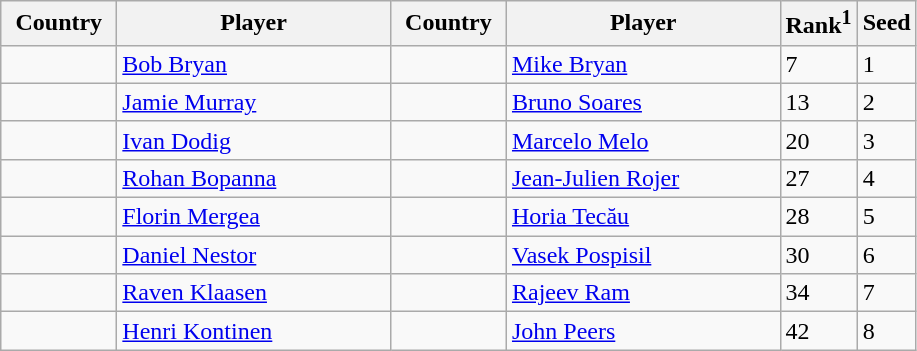<table class="sortable wikitable">
<tr>
<th width="70">Country</th>
<th width="175">Player</th>
<th width="70">Country</th>
<th width="175">Player</th>
<th>Rank<sup>1</sup></th>
<th>Seed</th>
</tr>
<tr>
<td></td>
<td><a href='#'>Bob Bryan</a></td>
<td></td>
<td><a href='#'>Mike Bryan</a></td>
<td>7</td>
<td>1</td>
</tr>
<tr>
<td></td>
<td><a href='#'>Jamie Murray</a></td>
<td></td>
<td><a href='#'>Bruno Soares</a></td>
<td>13</td>
<td>2</td>
</tr>
<tr>
<td></td>
<td><a href='#'>Ivan Dodig</a></td>
<td></td>
<td><a href='#'>Marcelo Melo</a></td>
<td>20</td>
<td>3</td>
</tr>
<tr>
<td></td>
<td><a href='#'>Rohan Bopanna</a></td>
<td></td>
<td><a href='#'>Jean-Julien Rojer</a></td>
<td>27</td>
<td>4</td>
</tr>
<tr>
<td></td>
<td><a href='#'>Florin Mergea</a></td>
<td></td>
<td><a href='#'>Horia Tecău</a></td>
<td>28</td>
<td>5</td>
</tr>
<tr>
<td></td>
<td><a href='#'>Daniel Nestor</a></td>
<td></td>
<td><a href='#'>Vasek Pospisil</a></td>
<td>30</td>
<td>6</td>
</tr>
<tr>
<td></td>
<td><a href='#'>Raven Klaasen</a></td>
<td></td>
<td><a href='#'>Rajeev Ram</a></td>
<td>34</td>
<td>7</td>
</tr>
<tr>
<td></td>
<td><a href='#'>Henri Kontinen</a></td>
<td></td>
<td><a href='#'>John Peers</a></td>
<td>42</td>
<td>8</td>
</tr>
</table>
